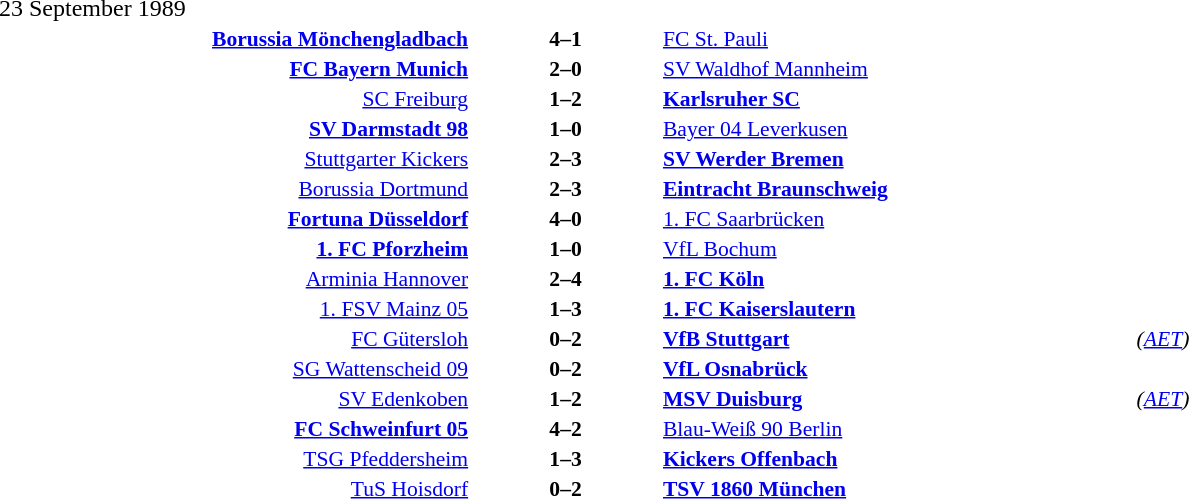<table width=100% cellspacing=1>
<tr>
<th width=25%></th>
<th width=10%></th>
<th width=25%></th>
<th></th>
</tr>
<tr>
<td>23 September 1989</td>
</tr>
<tr style=font-size:90%>
<td align=right><strong><a href='#'>Borussia Mönchengladbach</a></strong></td>
<td align=center><strong>4–1</strong></td>
<td><a href='#'>FC St. Pauli</a></td>
</tr>
<tr style=font-size:90%>
<td align=right><strong><a href='#'>FC Bayern Munich</a></strong></td>
<td align=center><strong>2–0</strong></td>
<td><a href='#'>SV Waldhof Mannheim</a></td>
</tr>
<tr style=font-size:90%>
<td align=right><a href='#'>SC Freiburg</a></td>
<td align=center><strong>1–2</strong></td>
<td><strong><a href='#'>Karlsruher SC</a></strong></td>
</tr>
<tr style=font-size:90%>
<td align=right><strong><a href='#'>SV Darmstadt 98</a></strong></td>
<td align=center><strong>1–0</strong></td>
<td><a href='#'>Bayer 04 Leverkusen</a></td>
</tr>
<tr style=font-size:90%>
<td align=right><a href='#'>Stuttgarter Kickers</a></td>
<td align=center><strong>2–3</strong></td>
<td><strong><a href='#'>SV Werder Bremen</a></strong></td>
</tr>
<tr style=font-size:90%>
<td align=right><a href='#'>Borussia Dortmund</a></td>
<td align=center><strong>2–3</strong></td>
<td><strong><a href='#'>Eintracht Braunschweig</a></strong></td>
</tr>
<tr style=font-size:90%>
<td align=right><strong><a href='#'>Fortuna Düsseldorf</a></strong></td>
<td align=center><strong>4–0</strong></td>
<td><a href='#'>1. FC Saarbrücken</a></td>
</tr>
<tr style=font-size:90%>
<td align=right><strong><a href='#'>1. FC Pforzheim</a></strong></td>
<td align=center><strong>1–0</strong></td>
<td><a href='#'>VfL Bochum</a></td>
</tr>
<tr style=font-size:90%>
<td align=right><a href='#'>Arminia Hannover</a></td>
<td align=center><strong>2–4</strong></td>
<td><strong><a href='#'>1. FC Köln</a></strong></td>
</tr>
<tr style=font-size:90%>
<td align=right><a href='#'>1. FSV Mainz 05</a></td>
<td align=center><strong>1–3</strong></td>
<td><strong><a href='#'>1. FC Kaiserslautern</a></strong></td>
</tr>
<tr style=font-size:90%>
<td align=right><a href='#'>FC Gütersloh</a></td>
<td align=center><strong>0–2</strong></td>
<td><strong><a href='#'>VfB Stuttgart</a></strong></td>
<td><em>(<a href='#'>AET</a>)</em></td>
</tr>
<tr style=font-size:90%>
<td align=right><a href='#'>SG Wattenscheid 09</a></td>
<td align=center><strong>0–2</strong></td>
<td><strong><a href='#'>VfL Osnabrück</a></strong></td>
</tr>
<tr style=font-size:90%>
<td align=right><a href='#'>SV Edenkoben</a></td>
<td align=center><strong>1–2</strong></td>
<td><strong><a href='#'>MSV Duisburg</a></strong></td>
<td><em>(<a href='#'>AET</a>)</em></td>
</tr>
<tr style=font-size:90%>
<td align=right><strong><a href='#'>FC Schweinfurt 05</a></strong></td>
<td align=center><strong>4–2</strong></td>
<td><a href='#'>Blau-Weiß 90 Berlin</a></td>
</tr>
<tr style=font-size:90%>
<td align=right><a href='#'>TSG Pfeddersheim</a></td>
<td align=center><strong>1–3</strong></td>
<td><strong><a href='#'>Kickers Offenbach</a></strong></td>
</tr>
<tr style=font-size:90%>
<td align=right><a href='#'>TuS Hoisdorf</a></td>
<td align=center><strong>0–2</strong></td>
<td><strong><a href='#'>TSV 1860 München</a></strong></td>
</tr>
</table>
